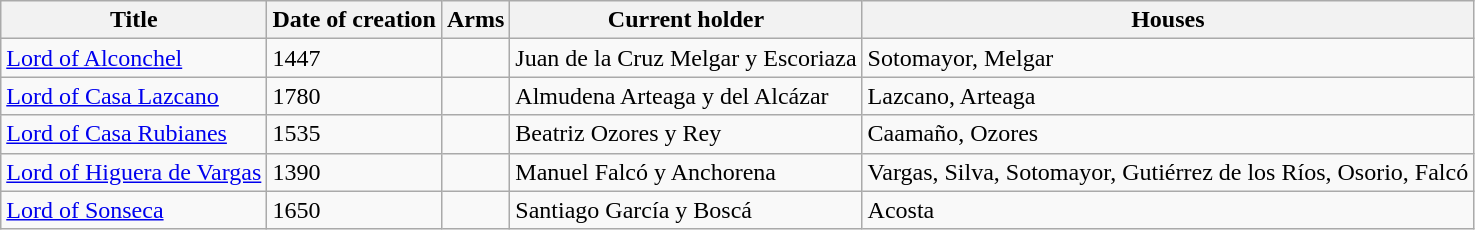<table class="wikitable sortable">
<tr>
<th>Title</th>
<th>Date of creation</th>
<th class="unsortable">Arms</th>
<th>Current holder</th>
<th>Houses</th>
</tr>
<tr>
<td><a href='#'>Lord of Alconchel</a></td>
<td>1447</td>
<td></td>
<td>Juan de la Cruz Melgar y Escoriaza</td>
<td>Sotomayor, Melgar</td>
</tr>
<tr>
<td><a href='#'>Lord of Casa Lazcano</a></td>
<td>1780</td>
<td></td>
<td>Almudena Arteaga y del Alcázar</td>
<td>Lazcano, Arteaga</td>
</tr>
<tr>
<td><a href='#'>Lord of Casa Rubianes</a></td>
<td>1535</td>
<td></td>
<td>Beatriz Ozores y Rey</td>
<td>Caamaño, Ozores</td>
</tr>
<tr>
<td><a href='#'>Lord of Higuera de Vargas</a></td>
<td>1390</td>
<td></td>
<td>Manuel Falcó y Anchorena</td>
<td>Vargas, Silva, Sotomayor, Gutiérrez de los Ríos, Osorio, Falcó</td>
</tr>
<tr>
<td><a href='#'>Lord of Sonseca</a></td>
<td>1650</td>
<td></td>
<td>Santiago García y Boscá</td>
<td>Acosta </td>
</tr>
</table>
